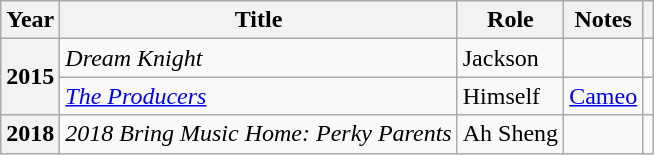<table class="wikitable sortable plainrowheaders">
<tr>
<th scope="col">Year</th>
<th scope="col">Title</th>
<th scope="col">Role</th>
<th scope="col">Notes</th>
<th scope="col" class="unsortable"></th>
</tr>
<tr>
<th scope="row" rowspan="2">2015</th>
<td><em>Dream Knight</em></td>
<td>Jackson</td>
<td></td>
<td></td>
</tr>
<tr>
<td><em><a href='#'>The Producers</a></em></td>
<td>Himself</td>
<td><a href='#'>Cameo</a></td>
<td></td>
</tr>
<tr>
<th scope="row">2018</th>
<td><em>2018 Bring Music Home: Perky Parents</em></td>
<td>Ah Sheng</td>
<td></td>
<td></td>
</tr>
</table>
